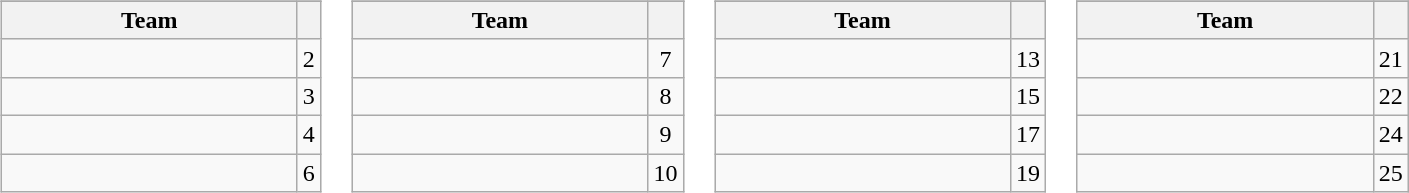<table>
<tr valign=top>
<td><br><table class="wikitable">
<tr>
</tr>
<tr>
<th width=190>Team</th>
<th></th>
</tr>
<tr>
<td></td>
<td align=center>2</td>
</tr>
<tr>
<td></td>
<td align=center>3</td>
</tr>
<tr>
<td></td>
<td align=center>4</td>
</tr>
<tr>
<td></td>
<td align=center>6</td>
</tr>
</table>
</td>
<td><br><table class="wikitable">
<tr>
</tr>
<tr>
<th width=190>Team</th>
<th></th>
</tr>
<tr>
<td></td>
<td align=center>7</td>
</tr>
<tr>
<td></td>
<td align=center>8</td>
</tr>
<tr>
<td></td>
<td align=center>9</td>
</tr>
<tr>
<td></td>
<td align=center>10</td>
</tr>
</table>
</td>
<td><br><table class="wikitable">
<tr>
</tr>
<tr>
<th width=190>Team</th>
<th></th>
</tr>
<tr>
<td><strong></strong></td>
<td align=center>13</td>
</tr>
<tr>
<td></td>
<td align=center>15</td>
</tr>
<tr>
<td></td>
<td align=center>17</td>
</tr>
<tr>
<td></td>
<td align=center>19</td>
</tr>
</table>
</td>
<td><br><table class="wikitable">
<tr>
</tr>
<tr>
<th width=190>Team</th>
<th></th>
</tr>
<tr>
<td></td>
<td align=center>21</td>
</tr>
<tr>
<td><strong></strong></td>
<td align=center>22</td>
</tr>
<tr>
<td><strong></strong></td>
<td align=center>24</td>
</tr>
<tr>
<td></td>
<td align=center>25</td>
</tr>
</table>
</td>
</tr>
</table>
